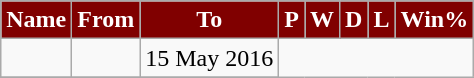<table class="wikitable sortable" style="text-align: center;">
<tr>
<th style="background:maroon; color:white;" scope="col">Name</th>
<th style="background:maroon; color:white;" scope="col">From</th>
<th style="background:maroon; color:white;" scope="col">To</th>
<th style="background:maroon; color:white;" scope="col">P</th>
<th style="background:maroon; color:white;" scope="col">W</th>
<th style="background:maroon; color:white;" scope="col">D</th>
<th style="background:maroon; color:white;" scope="col">L</th>
<th style="background:maroon; color:white;" scope="col">Win%</th>
</tr>
<tr>
<td align=left></td>
<td></td>
<td>15 May 2016<br></td>
</tr>
<tr>
</tr>
</table>
